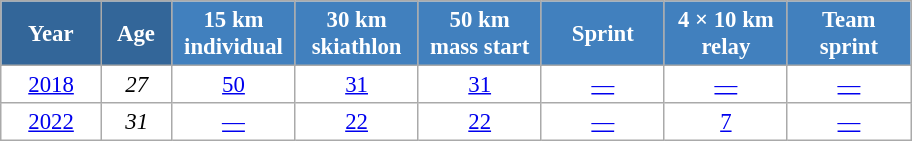<table class="wikitable" style="font-size:95%; text-align:center; border:grey solid 1px; border-collapse:collapse; background:#ffffff;">
<tr>
<th style="background-color:#369; color:white; width:60px;"> Year </th>
<th style="background-color:#369; color:white; width:40px;"> Age </th>
<th style="background-color:#4180be; color:white; width:75px;"> 15 km <br> individual </th>
<th style="background-color:#4180be; color:white; width:75px;"> 30 km <br> skiathlon </th>
<th style="background-color:#4180be; color:white; width:75px;"> 50 km <br> mass start </th>
<th style="background-color:#4180be; color:white; width:75px;"> Sprint </th>
<th style="background-color:#4180be; color:white; width:75px;"> 4 × 10 km <br> relay </th>
<th style="background-color:#4180be; color:white; width:75px;"> Team <br> sprint </th>
</tr>
<tr>
<td><a href='#'>2018</a></td>
<td><em>27</em></td>
<td><a href='#'>50</a></td>
<td><a href='#'>31</a></td>
<td><a href='#'>31</a></td>
<td><a href='#'>—</a></td>
<td><a href='#'>—</a></td>
<td><a href='#'>—</a></td>
</tr>
<tr>
<td><a href='#'>2022</a></td>
<td><em>31</em></td>
<td><a href='#'>—</a></td>
<td><a href='#'>22</a></td>
<td><a href='#'>22</a></td>
<td><a href='#'>—</a></td>
<td><a href='#'>7</a></td>
<td><a href='#'>—</a></td>
</tr>
</table>
